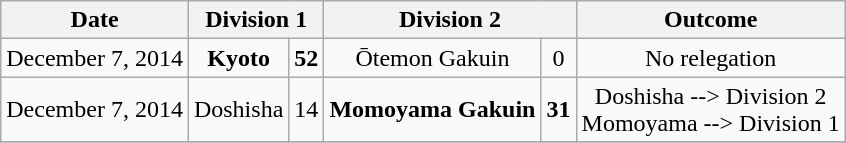<table class="wikitable" style="text-align:center;">
<tr>
<th>Date</th>
<th colspan="2">Division 1</th>
<th colspan="2">Division 2</th>
<th>Outcome</th>
</tr>
<tr>
<td>December 7, 2014</td>
<td><strong>Kyoto</strong></td>
<td><strong>52</strong></td>
<td>Ōtemon Gakuin</td>
<td>0</td>
<td>No relegation</td>
</tr>
<tr>
<td>December 7, 2014</td>
<td>Doshisha</td>
<td>14</td>
<td><strong>Momoyama Gakuin</strong></td>
<td><strong>31</strong></td>
<td>Doshisha --> Division 2 <br> Momoyama --> Division 1</td>
</tr>
<tr>
</tr>
</table>
